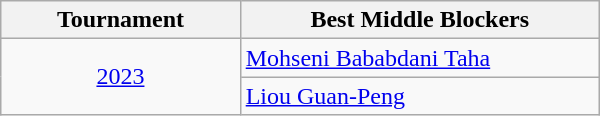<table class=wikitable style="width: 400px;">
<tr>
<th>Tournament</th>
<th style="width: 60%;">Best Middle Blockers</th>
</tr>
<tr>
<td style="text-align:center;" rowspan=2><a href='#'>2023</a></td>
<td> <a href='#'>Mohseni Bababdani Taha</a></td>
</tr>
<tr>
<td> <a href='#'>Liou Guan-Peng</a></td>
</tr>
</table>
